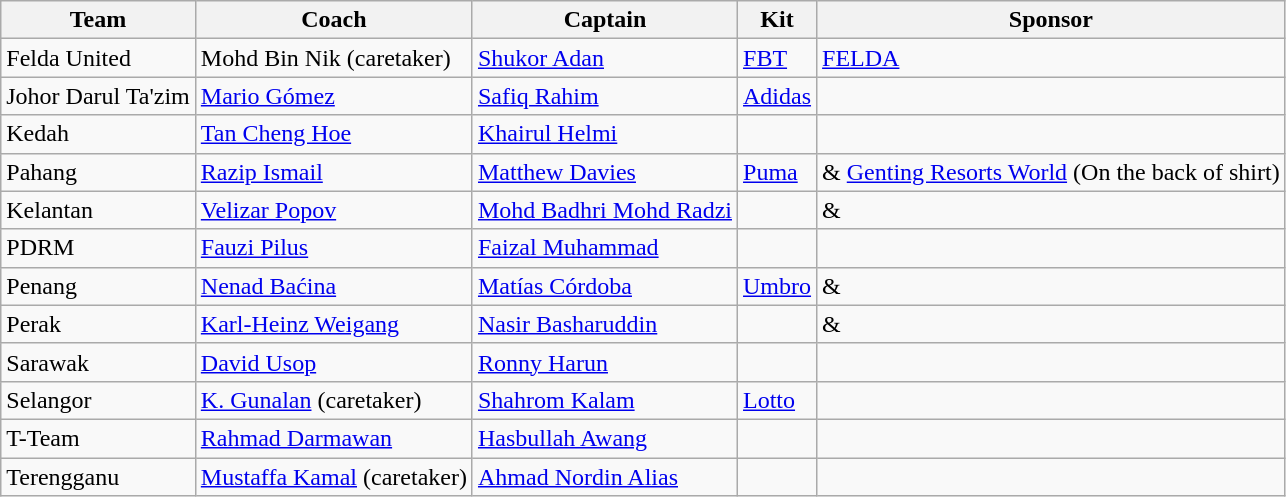<table class="wikitable" style="text-align: left;">
<tr>
<th>Team</th>
<th>Coach</th>
<th>Captain</th>
<th>Kit</th>
<th>Sponsor</th>
</tr>
<tr>
<td>Felda United</td>
<td> Mohd Bin Nik (caretaker)</td>
<td> <a href='#'>Shukor Adan</a></td>
<td><a href='#'>FBT</a></td>
<td><a href='#'>FELDA</a></td>
</tr>
<tr>
<td>Johor Darul Ta'zim</td>
<td> <a href='#'>Mario Gómez</a></td>
<td> <a href='#'>Safiq Rahim</a></td>
<td><a href='#'>Adidas</a></td>
<td></td>
</tr>
<tr>
<td>Kedah</td>
<td> <a href='#'>Tan Cheng Hoe</a></td>
<td> <a href='#'>Khairul Helmi</a></td>
<td></td>
<td></td>
</tr>
<tr>
<td>Pahang</td>
<td> <a href='#'>Razip Ismail</a></td>
<td> <a href='#'>Matthew Davies</a></td>
<td><a href='#'>Puma</a></td>
<td> & <a href='#'>Genting Resorts World</a> (On the back of shirt)</td>
</tr>
<tr>
<td>Kelantan </td>
<td> <a href='#'>Velizar Popov</a></td>
<td> <a href='#'>Mohd Badhri Mohd Radzi</a></td>
<td> </td>
<td>  & </td>
</tr>
<tr>
<td>PDRM</td>
<td> <a href='#'>Fauzi Pilus</a></td>
<td> <a href='#'>Faizal Muhammad</a></td>
<td></td>
<td> </td>
</tr>
<tr>
<td>Penang</td>
<td> <a href='#'>Nenad Baćina</a></td>
<td> <a href='#'>Matías Córdoba</a></td>
<td><a href='#'>Umbro</a></td>
<td> & </td>
</tr>
<tr>
<td>Perak</td>
<td> <a href='#'>Karl-Heinz Weigang</a></td>
<td> <a href='#'>Nasir Basharuddin</a></td>
<td></td>
<td> & </td>
</tr>
<tr>
<td>Sarawak</td>
<td> <a href='#'>David Usop</a></td>
<td> <a href='#'>Ronny Harun</a></td>
<td></td>
<td></td>
</tr>
<tr>
<td>Selangor</td>
<td> <a href='#'>K. Gunalan</a> (caretaker)</td>
<td> <a href='#'>Shahrom Kalam</a></td>
<td><a href='#'>Lotto</a></td>
<td></td>
</tr>
<tr>
<td>T-Team</td>
<td> <a href='#'>Rahmad Darmawan</a></td>
<td> <a href='#'>Hasbullah Awang</a></td>
<td></td>
<td></td>
</tr>
<tr>
<td>Terengganu</td>
<td> <a href='#'>Mustaffa Kamal</a> (caretaker)</td>
<td> <a href='#'>Ahmad Nordin Alias</a></td>
<td></td>
<td></td>
</tr>
</table>
